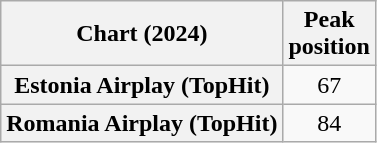<table class="wikitable sortable plainrowheaders" style="text-align:center">
<tr>
<th scope="col">Chart (2024)</th>
<th scope="col">Peak<br>position</th>
</tr>
<tr>
<th scope="row">Estonia Airplay (TopHit)</th>
<td>67</td>
</tr>
<tr>
<th scope="row">Romania Airplay (TopHit)</th>
<td>84</td>
</tr>
</table>
